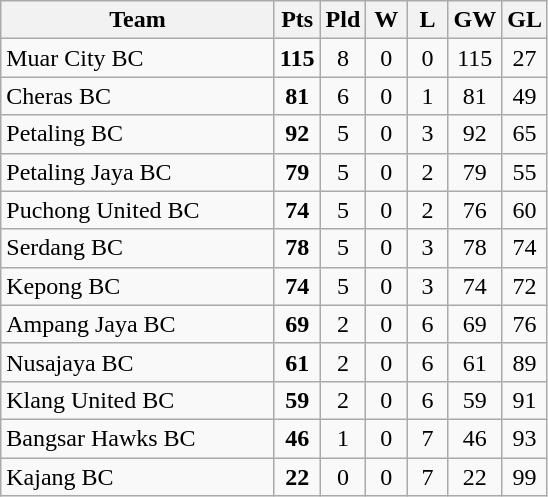<table class=wikitable style="text-align:center">
<tr>
<th width=175>Team</th>
<th width=20>Pts</th>
<th width=20>Pld</th>
<th width=20>W</th>
<th width=20>L</th>
<th width=20>GW</th>
<th width=20>GL</th>
</tr>
<tr>
<td style="text-align:left"> Muar City BC</td>
<td><strong>115</strong></td>
<td>8</td>
<td>0</td>
<td>0</td>
<td>115</td>
<td>27</td>
</tr>
<tr>
<td style="text-align:left"> Cheras BC</td>
<td><strong>81</strong></td>
<td>6</td>
<td>0</td>
<td>1</td>
<td>81</td>
<td>49</td>
</tr>
<tr>
<td style="text-align:left"> Petaling BC</td>
<td><strong>92</strong></td>
<td>5</td>
<td>0</td>
<td>3</td>
<td>92</td>
<td>65</td>
</tr>
<tr>
<td style="text-align:left"> Petaling Jaya BC</td>
<td><strong>79</strong></td>
<td>5</td>
<td>0</td>
<td>2</td>
<td>79</td>
<td>55</td>
</tr>
<tr>
<td style="text-align:left"> Puchong United BC</td>
<td><strong>74</strong></td>
<td>5</td>
<td>0</td>
<td>2</td>
<td>76</td>
<td>60</td>
</tr>
<tr>
<td style="text-align:left"> Serdang BC</td>
<td><strong>78</strong></td>
<td>5</td>
<td>0</td>
<td>3</td>
<td>78</td>
<td>74</td>
</tr>
<tr>
<td style="text-align:left"> Kepong BC</td>
<td><strong>74</strong></td>
<td>5</td>
<td>0</td>
<td>3</td>
<td>74</td>
<td>72</td>
</tr>
<tr>
<td style="text-align:left"> Ampang Jaya BC</td>
<td><strong>69</strong></td>
<td>2</td>
<td>0</td>
<td>6</td>
<td>69</td>
<td>76</td>
</tr>
<tr>
<td style="text-align:left"> Nusajaya BC</td>
<td><strong>61</strong></td>
<td>2</td>
<td>0</td>
<td>6</td>
<td>61</td>
<td>89</td>
</tr>
<tr>
<td style="text-align:left"> Klang United BC</td>
<td><strong>59</strong></td>
<td>2</td>
<td>0</td>
<td>6</td>
<td>59</td>
<td>91</td>
</tr>
<tr>
<td style="text-align:left"> Bangsar Hawks BC</td>
<td><strong>46</strong></td>
<td>1</td>
<td>0</td>
<td>7</td>
<td>46</td>
<td>93</td>
</tr>
<tr>
<td style="text-align:left"> Kajang BC</td>
<td><strong>22</strong></td>
<td>0</td>
<td>0</td>
<td>7</td>
<td>22</td>
<td>99</td>
</tr>
</table>
